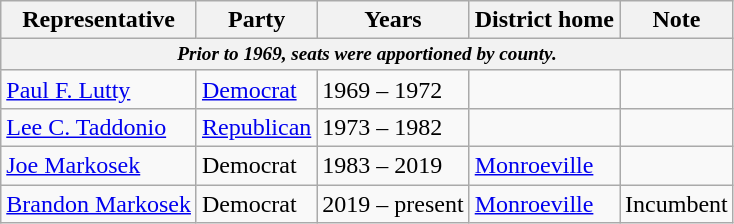<table class=wikitable>
<tr valign=bottom>
<th>Representative</th>
<th>Party</th>
<th>Years</th>
<th>District home</th>
<th>Note</th>
</tr>
<tr>
<th colspan=5 style="font-size: 80%;"><em>Prior to 1969, seats were apportioned by county.</em></th>
</tr>
<tr>
<td><a href='#'>Paul F. Lutty</a></td>
<td><a href='#'>Democrat</a></td>
<td>1969 – 1972</td>
<td></td>
<td></td>
</tr>
<tr>
<td><a href='#'>Lee C. Taddonio</a></td>
<td><a href='#'>Republican</a></td>
<td>1973 – 1982</td>
<td></td>
<td></td>
</tr>
<tr>
<td><a href='#'>Joe Markosek</a></td>
<td>Democrat</td>
<td>1983 – 2019</td>
<td><a href='#'>Monroeville</a></td>
<td></td>
</tr>
<tr>
<td><a href='#'>Brandon Markosek</a></td>
<td>Democrat</td>
<td>2019 – present</td>
<td><a href='#'>Monroeville</a></td>
<td>Incumbent</td>
</tr>
</table>
